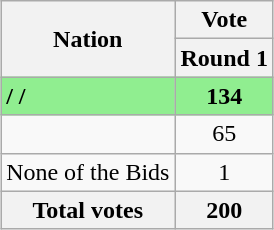<table class="wikitable" style="margin: 0 auto;text-align: center">
<tr>
<th rowspan="2">Nation</th>
<th colspan="2">Vote</th>
</tr>
<tr>
<th>Round 1</th>
</tr>
<tr style="background:#90ee90">
<td align=left><strong> /  / </strong></td>
<td><strong>134</strong></td>
</tr>
<tr>
<td align=left></td>
<td>65</td>
</tr>
<tr>
<td align=left>None of the Bids</td>
<td>1</td>
</tr>
<tr>
<th align=left>Total votes</th>
<th>200</th>
</tr>
</table>
